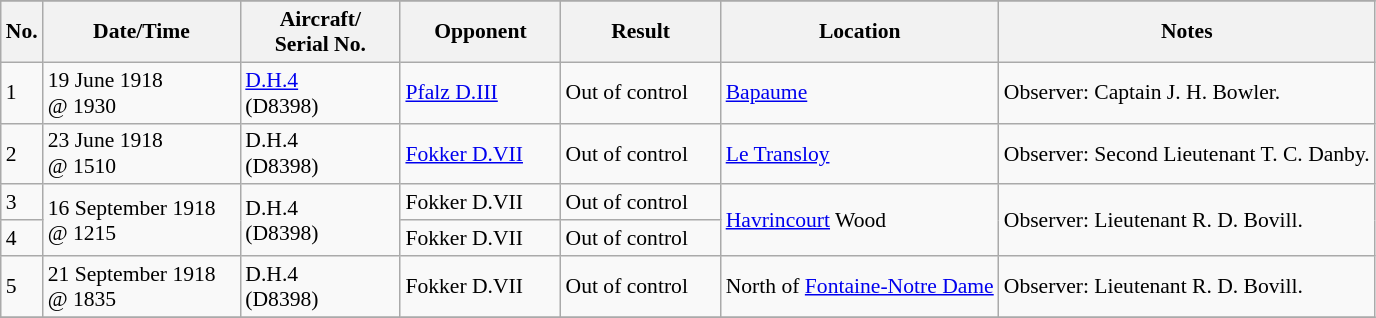<table class="wikitable" style="font-size:90%;">
<tr>
</tr>
<tr>
<th>No.</th>
<th width="125">Date/Time</th>
<th width="100">Aircraft/<br>Serial No.</th>
<th width="100">Opponent</th>
<th width="100">Result</th>
<th>Location</th>
<th>Notes</th>
</tr>
<tr>
<td>1</td>
<td>19 June 1918<br>@ 1930</td>
<td><a href='#'>D.H.4</a><br>(D8398)</td>
<td><a href='#'>Pfalz D.III</a></td>
<td>Out of control</td>
<td><a href='#'>Bapaume</a></td>
<td>Observer: Captain J. H. Bowler.</td>
</tr>
<tr>
<td>2</td>
<td>23 June 1918<br>@ 1510</td>
<td>D.H.4<br>(D8398)</td>
<td><a href='#'>Fokker D.VII</a></td>
<td>Out of control</td>
<td><a href='#'>Le Transloy</a></td>
<td>Observer: Second Lieutenant T. C. Danby.</td>
</tr>
<tr>
<td>3</td>
<td rowspan="2">16 September 1918<br>@ 1215</td>
<td rowspan="2">D.H.4<br>(D8398)</td>
<td>Fokker D.VII</td>
<td>Out of control</td>
<td rowspan="2"><a href='#'>Havrincourt</a> Wood</td>
<td rowspan="2">Observer: Lieutenant R. D. Bovill.</td>
</tr>
<tr>
<td>4</td>
<td>Fokker D.VII</td>
<td>Out of control</td>
</tr>
<tr>
<td>5</td>
<td>21 September 1918<br>@ 1835</td>
<td>D.H.4<br>(D8398)</td>
<td>Fokker D.VII</td>
<td>Out of control</td>
<td>North of <a href='#'>Fontaine-Notre Dame</a></td>
<td>Observer: Lieutenant R. D. Bovill.</td>
</tr>
<tr>
</tr>
</table>
